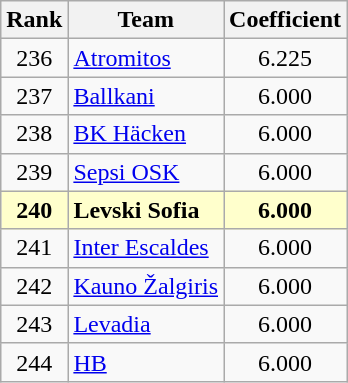<table class="wikitable" style="text-align: center;">
<tr>
<th>Rank</th>
<th>Team</th>
<th>Coefficient</th>
</tr>
<tr>
<td>236</td>
<td align=left> <a href='#'>Atromitos</a></td>
<td align=center>6.225</td>
</tr>
<tr>
<td>237</td>
<td align=left> <a href='#'>Ballkani</a></td>
<td align=center>6.000</td>
</tr>
<tr>
<td>238</td>
<td align=left> <a href='#'>BK Häcken</a></td>
<td align=center>6.000</td>
</tr>
<tr>
<td>239</td>
<td align=left> <a href='#'>Sepsi OSK</a></td>
<td align=center>6.000</td>
</tr>
<tr style="background:#ffc;">
<td><strong>240</strong></td>
<td align=left> <strong>Levski Sofia</strong></td>
<td align=center><strong>6.000</strong></td>
</tr>
<tr>
<td>241</td>
<td align=left> <a href='#'>Inter Escaldes</a></td>
<td align=center>6.000</td>
</tr>
<tr>
<td>242</td>
<td align=left> <a href='#'>Kauno Žalgiris</a></td>
<td align=center>6.000</td>
</tr>
<tr>
<td>243</td>
<td align=left> <a href='#'>Levadia</a></td>
<td align=center>6.000</td>
</tr>
<tr>
<td>244</td>
<td align=left> <a href='#'>HB</a></td>
<td align=center>6.000</td>
</tr>
</table>
